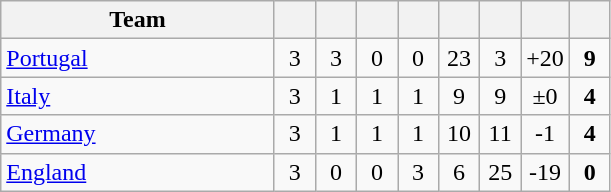<table class="wikitable" style="text-align:center;">
<tr>
<th width="175">Team</th>
<th width="20"></th>
<th width="20"></th>
<th width="20"></th>
<th width="20"></th>
<th width="20"></th>
<th width="20"></th>
<th width="20"></th>
<th width="20"></th>
</tr>
<tr>
<td align=left> <a href='#'>Portugal</a></td>
<td>3</td>
<td>3</td>
<td>0</td>
<td>0</td>
<td>23</td>
<td>3</td>
<td>+20</td>
<td><strong>9</strong></td>
</tr>
<tr>
<td align=left> <a href='#'>Italy</a></td>
<td>3</td>
<td>1</td>
<td>1</td>
<td>1</td>
<td>9</td>
<td>9</td>
<td>±0</td>
<td><strong>4</strong></td>
</tr>
<tr>
<td align=left> <a href='#'>Germany</a></td>
<td>3</td>
<td>1</td>
<td>1</td>
<td>1</td>
<td>10</td>
<td>11</td>
<td>-1</td>
<td><strong>4</strong></td>
</tr>
<tr>
<td align=left> <a href='#'>England</a></td>
<td>3</td>
<td>0</td>
<td>0</td>
<td>3</td>
<td>6</td>
<td>25</td>
<td>-19</td>
<td><strong>0</strong></td>
</tr>
</table>
